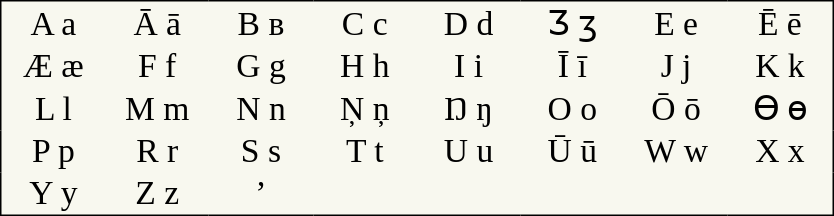<table style="text-align:center; border-color:#000000; border-width:1px; border-style:solid; border-collapse:collapse; background-color:#F8F8EF;">
<tr style="font-family:Arial Unicode MS; font-size:1.4em; padding: 3px;">
<td style="width:3em;">A a</td>
<td style="width:3em;">Ā ā</td>
<td style="width:3em;">B в</td>
<td style="width:3em;">C c</td>
<td style="width:3em;">D d</td>
<td style="width:3em;">Ӡ ӡ</td>
<td style="width:3em;">E e</td>
<td style="width:3em;">Ē ē</td>
</tr>
<tr style="font-family:Arial Unicode MS; font-size:1.4em; padding: 3px; width:3em;">
<td style="width:3em;">Æ æ</td>
<td style="width:3em;">F f</td>
<td style="width:3em;">G g</td>
<td style="width:3em;">H h</td>
<td style="width:3em;">I i</td>
<td style="width:3em;">Ī ī</td>
<td style="width:3em;">J j</td>
<td style="width:3em;">K k</td>
</tr>
<tr style="font-family:Arial Unicode MS; font-size:1.4em; padding: 3px; width:3em;">
<td style="width:3em;">L l</td>
<td style="width:3em;">M m</td>
<td style="width:3em;">N n</td>
<td style="width:3em;">Ņ ņ</td>
<td style="width:3em;">Ŋ ŋ</td>
<td style="width:3em;">O o</td>
<td style="width:3em;">Ō ō</td>
<td style="width:3em;">Ө ө</td>
</tr>
<tr style="font-family:Arial Unicode MS; font-size:1.4em; padding: 3px; width:3em;">
<td style="width:3em;">P p</td>
<td style="width:3em;">R r</td>
<td style="width:3em;">S s</td>
<td style="width:3em;">T t</td>
<td style="width:3em;">U u</td>
<td style="width:3em;">Ū ū</td>
<td style="width:3em;">W w</td>
<td style="width:3em;">X x</td>
</tr>
<tr style="font-family:Arial Unicode MS; font-size:1.4em; padding: 3px; width:3em;">
<td style="width:3em;">Y y</td>
<td style="width:3em;">Z z</td>
<td style="width:3em;">’</td>
</tr>
</table>
